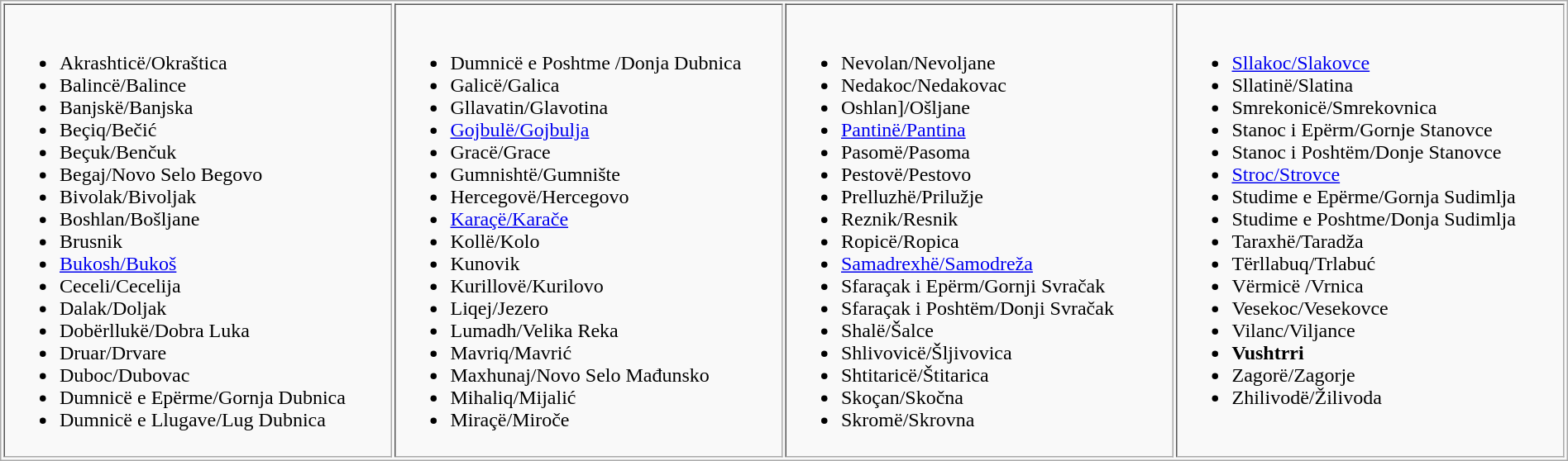<table width="100%" border="1" cellpadding="4" cellspacing="2" style="background: #f9f9f9; border: 1px #AAA solid;">
<tr valign="top">
<td width="25%"><br><ul><li>Akrashticë/Okraštica</li><li>Balincë/Balince</li><li>Banjskë/Banjska</li><li>Beçiq/Bečić</li><li>Beçuk/Benčuk</li><li>Begaj/Novo Selo Begovo</li><li>Bivolak/Bivoljak</li><li>Boshlan/Bošljane</li><li>Brusnik</li><li><a href='#'>Bukosh/Bukoš</a></li><li>Ceceli/Cecelija</li><li>Dalak/Doljak</li><li>Dobërllukë/Dobra Luka</li><li>Druar/Drvare</li><li>Duboc/Dubovac</li><li>Dumnicë e Epërme/Gornja Dubnica</li><li>Dumnicë e Llugave/Lug Dubnica</li></ul></td>
<td width="25%"><br><ul><li>Dumnicë e Poshtme /Donja Dubnica</li><li>Galicë/Galica</li><li>Gllavatin/Glavotina</li><li><a href='#'>Gojbulë/Gojbulja</a></li><li>Gracë/Grace</li><li>Gumnishtë/Gumnište</li><li>Hercegovë/Hercegovo</li><li><a href='#'>Karaçë/Karače</a></li><li>Kollë/Kolo</li><li>Kunovik</li><li>Kurillovë/Kurilovo</li><li>Liqej/Jezero</li><li>Lumadh/Velika Reka</li><li>Mavriq/Mavrić</li><li>Maxhunaj/Novo Selo Mađunsko</li><li>Mihaliq/Mijalić</li><li>Miraçë/Miroče</li></ul></td>
<td width="25%"><br><ul><li>Nevolan/Nevoljane</li><li>Nedakoc/Nedakovac</li><li>Oshlan]/Ošljane</li><li><a href='#'>Pantinë/Pantina</a></li><li>Pasomë/Pasoma</li><li>Pestovë/Pestovo</li><li>Prelluzhë/Prilužje</li><li>Reznik/Resnik</li><li>Ropicë/Ropica</li><li><a href='#'>Samadrexhë/Samodreža</a></li><li>Sfaraçak i Epërm/Gornji Svračak</li><li>Sfaraçak i Poshtëm/Donji Svračak</li><li>Shalë/Šalce</li><li>Shlivovicë/Šljivovica</li><li>Shtitaricë/Štitarica</li><li>Skoçan/Skočna</li><li>Skromë/Skrovna</li></ul></td>
<td width="25%"><br><ul><li><a href='#'>Sllakoc/Slakovce</a></li><li>Sllatinë/Slatina</li><li>Smrekonicë/Smrekovnica</li><li>Stanoc i Epërm/Gornje Stanovce</li><li>Stanoc i Poshtëm/Donje Stanovce</li><li><a href='#'>Stroc/Strovce</a></li><li>Studime e Epërme/Gornja Sudimlja</li><li>Studime e Poshtme/Donja Sudimlja</li><li>Taraxhë/Taradža</li><li>Tërllabuq/Trlabuć</li><li>Vërmicë /Vrnica</li><li>Vesekoc/Vesekovce</li><li>Vilanc/Viljance</li><li><strong>Vushtrri</strong></li><li>Zagorë/Zagorje</li><li>Zhilivodë/Žilivoda</li></ul></td>
</tr>
</table>
